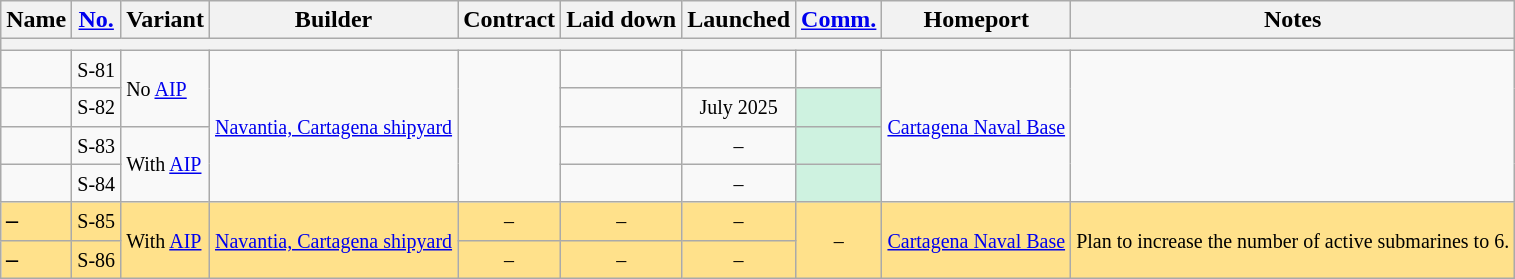<table class="sortable wikitable" border="1">
<tr>
<th>Name</th>
<th><a href='#'>No.</a></th>
<th>Variant</th>
<th>Builder</th>
<th>Contract</th>
<th>Laid down</th>
<th>Launched</th>
<th><a href='#'>Comm.</a></th>
<th>Homeport</th>
<th>Notes</th>
</tr>
<tr>
<th colspan="10"></th>
</tr>
<tr>
<td><strong></strong></td>
<td><small>S-81</small></td>
<td rowspan="2"><small>No <a href='#'>AIP</a></small></td>
<td rowspan="4"><a href='#'><small>Navantia, Cartagena shipyard</small></a></td>
<td rowspan="4"><small></small></td>
<td><small></small></td>
<td><small></small></td>
<td><small></small></td>
<td rowspan="4"><a href='#'><small>Cartagena Naval Base</small></a></td>
<td rowspan="4"></td>
</tr>
<tr>
<td><strong></strong></td>
<td><small>S-82</small></td>
<td><small></small></td>
<td style="text-align: center"><small>July 2025</small></td>
<td style="background: #CEF2E0"><small></small></td>
</tr>
<tr>
<td><strong></strong></td>
<td><small>S-83</small></td>
<td rowspan="2"><small>With <a href='#'>AIP</a></small></td>
<td><small></small></td>
<td style="text-align: center"><small>–</small></td>
<td style="background: #CEF2E0"><small></small></td>
</tr>
<tr>
<td><strong></strong></td>
<td><small>S-84</small></td>
<td><small></small></td>
<td style="text-align: center"><small>–</small></td>
<td style="background: #CEF2E0"><small></small></td>
</tr>
<tr>
<td style="background: #FFE18B"><strong><em>–</em></strong></td>
<td style="background: #FFE18B;"><small>S-85</small></td>
<td rowspan="2" style="background: #FFE18B;"><small>With <a href='#'>AIP</a></small></td>
<td rowspan="2" style="background: #FFE18B;"><a href='#'><small>Navantia, Cartagena shipyard</small></a></td>
<td style="background: #FFE18B;text-align: center"><small>–</small></td>
<td style="background: #FFE18B;text-align: center"><small>–</small></td>
<td style="background: #FFE18B;text-align: center"><small>–</small></td>
<td rowspan="2" style="background: #FFE18B;text-align: center"><small>–</small></td>
<td rowspan="2" style="background: #FFE18B"><a href='#'><small>Cartagena Naval Base</small></a></td>
<td rowspan="2" style="background: #FFE18B"><small>Plan to increase the number of active submarines to 6.</small></td>
</tr>
<tr>
<td style="background: #FFE18B"><strong><em>–</em></strong></td>
<td style="background: #FFE18B"><small>S-86</small></td>
<td style="background: #FFE18B;text-align: center"><small>–</small></td>
<td style="background: #FFE18B;text-align: center"><small>–</small></td>
<td style="background: #FFE18B;text-align: center"><small>–</small></td>
</tr>
</table>
